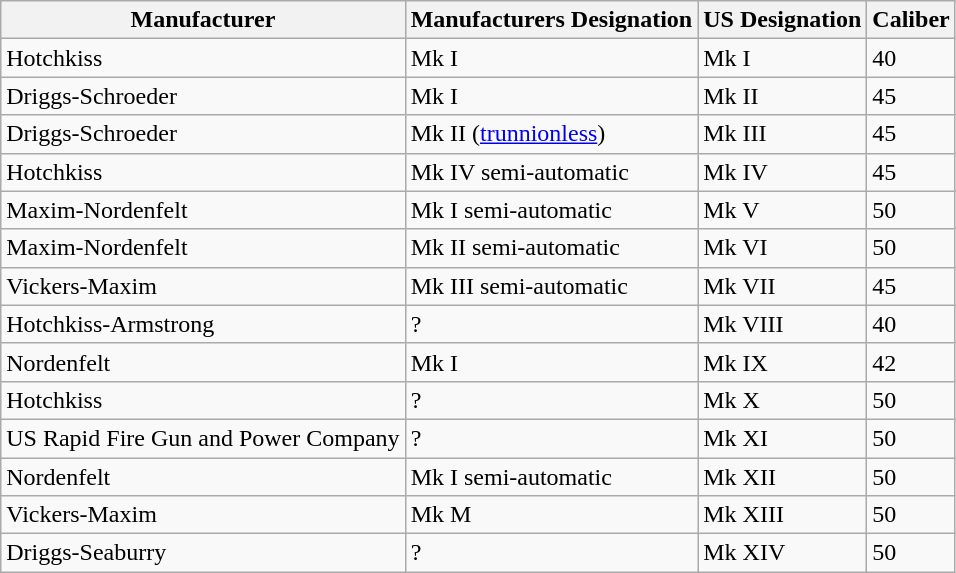<table class="wikitable">
<tr>
<th>Manufacturer</th>
<th>Manufacturers Designation</th>
<th>US Designation</th>
<th>Caliber</th>
</tr>
<tr>
<td>Hotchkiss</td>
<td>Mk I</td>
<td>Mk I</td>
<td>40</td>
</tr>
<tr>
<td>Driggs-Schroeder</td>
<td>Mk I</td>
<td>Mk II</td>
<td>45</td>
</tr>
<tr>
<td>Driggs-Schroeder</td>
<td>Mk II (<a href='#'>trunnionless</a>)</td>
<td>Mk III</td>
<td>45</td>
</tr>
<tr>
<td>Hotchkiss</td>
<td>Mk IV semi-automatic</td>
<td>Mk IV</td>
<td>45</td>
</tr>
<tr>
<td>Maxim-Nordenfelt</td>
<td>Mk I semi-automatic</td>
<td>Mk V</td>
<td>50</td>
</tr>
<tr>
<td>Maxim-Nordenfelt</td>
<td>Mk II semi-automatic</td>
<td>Mk VI</td>
<td>50</td>
</tr>
<tr>
<td>Vickers-Maxim</td>
<td>Mk III semi-automatic</td>
<td>Mk VII</td>
<td>45</td>
</tr>
<tr>
<td>Hotchkiss-Armstrong</td>
<td>?</td>
<td>Mk VIII</td>
<td>40</td>
</tr>
<tr>
<td>Nordenfelt</td>
<td>Mk I</td>
<td>Mk IX</td>
<td>42</td>
</tr>
<tr>
<td>Hotchkiss</td>
<td>?</td>
<td>Mk X</td>
<td>50</td>
</tr>
<tr>
<td>US Rapid Fire Gun and Power Company</td>
<td>?</td>
<td>Mk XI</td>
<td>50</td>
</tr>
<tr>
<td>Nordenfelt</td>
<td>Mk I semi-automatic</td>
<td>Mk XII</td>
<td>50</td>
</tr>
<tr>
<td>Vickers-Maxim</td>
<td>Mk M</td>
<td>Mk XIII</td>
<td>50</td>
</tr>
<tr>
<td>Driggs-Seaburry</td>
<td>?</td>
<td>Mk XIV</td>
<td>50</td>
</tr>
</table>
